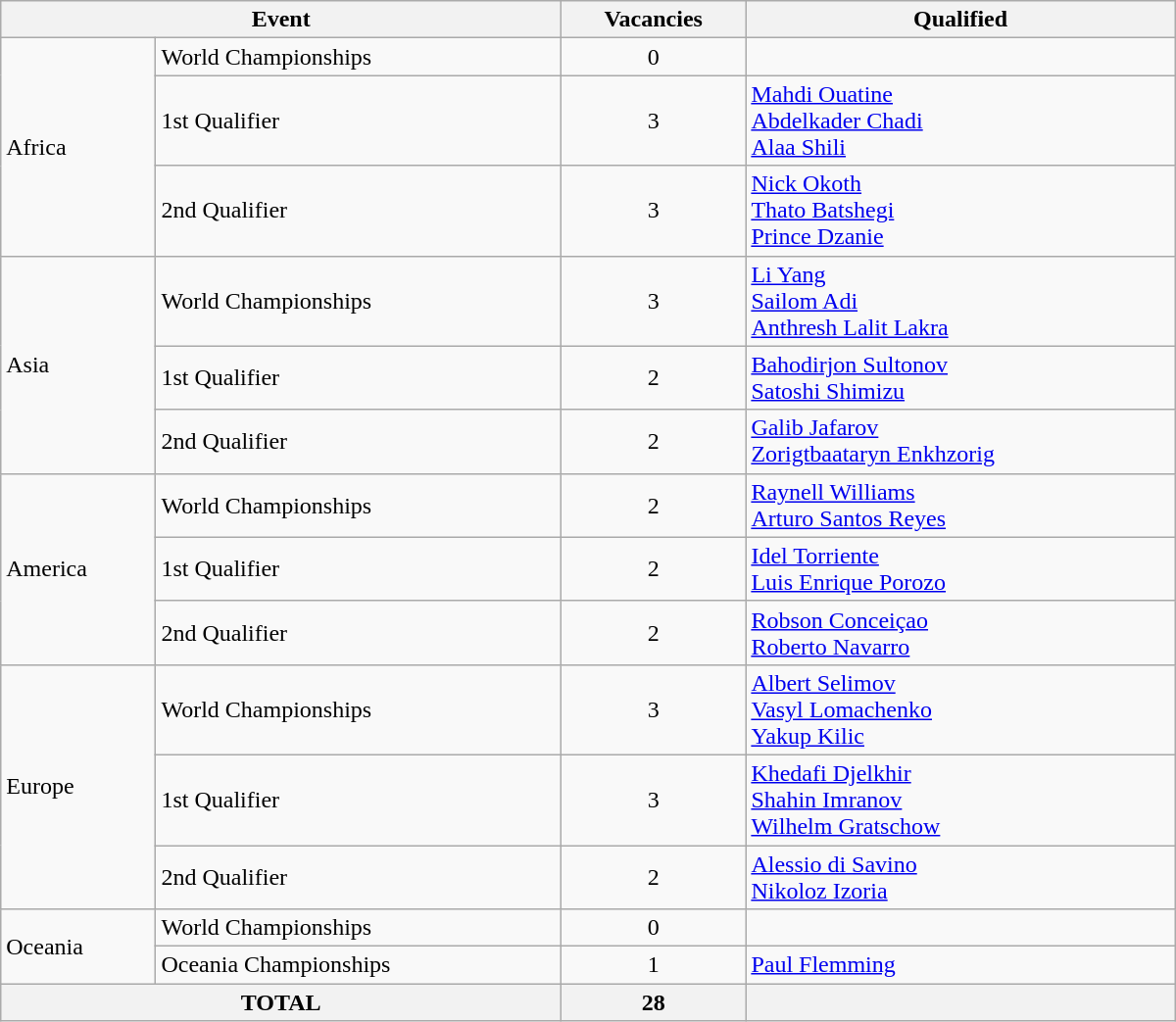<table class = "wikitable" width=800>
<tr>
<th colspan="2">Event</th>
<th>Vacancies</th>
<th>Qualified</th>
</tr>
<tr>
<td rowspan="3">Africa</td>
<td>World Championships</td>
<td align="center">0</td>
<td></td>
</tr>
<tr>
<td>1st Qualifier</td>
<td align="center">3</td>
<td> <a href='#'>Mahdi Ouatine</a><br> <a href='#'>Abdelkader Chadi</a><br> <a href='#'>Alaa Shili</a></td>
</tr>
<tr>
<td>2nd Qualifier</td>
<td align="center">3</td>
<td> <a href='#'>Nick Okoth</a> <br>  <a href='#'>Thato Batshegi</a> <br>  <a href='#'>Prince Dzanie</a></td>
</tr>
<tr>
<td rowspan="3">Asia</td>
<td>World Championships</td>
<td align="center">3</td>
<td> <a href='#'>Li Yang</a><br> <a href='#'>Sailom Adi</a><br> <a href='#'>Anthresh Lalit Lakra</a></td>
</tr>
<tr>
<td>1st Qualifier</td>
<td align="center">2</td>
<td> <a href='#'>Bahodirjon Sultonov</a><br> <a href='#'>Satoshi Shimizu</a></td>
</tr>
<tr>
<td>2nd Qualifier</td>
<td align="center">2</td>
<td> <a href='#'>Galib Jafarov</a> <br>  <a href='#'>Zorigtbaataryn Enkhzorig</a></td>
</tr>
<tr>
<td rowspan="3">America</td>
<td>World Championships</td>
<td align="center">2</td>
<td> <a href='#'>Raynell Williams</a><br> <a href='#'>Arturo Santos Reyes</a></td>
</tr>
<tr>
<td>1st Qualifier</td>
<td align="center">2</td>
<td> <a href='#'>Idel Torriente</a> <br>  <a href='#'>Luis Enrique Porozo</a></td>
</tr>
<tr>
<td>2nd Qualifier</td>
<td align="center">2</td>
<td> <a href='#'>Robson Conceiçao</a> <br>  <a href='#'>Roberto Navarro</a></td>
</tr>
<tr>
<td rowspan="3">Europe</td>
<td>World Championships</td>
<td align="center">3</td>
<td> <a href='#'>Albert Selimov</a><br> <a href='#'>Vasyl Lomachenko</a><br> <a href='#'>Yakup Kilic</a></td>
</tr>
<tr>
<td>1st Qualifier</td>
<td align="center">3</td>
<td> <a href='#'>Khedafi Djelkhir</a> <br>  <a href='#'>Shahin Imranov</a> <br>  <a href='#'>Wilhelm Gratschow</a></td>
</tr>
<tr>
<td>2nd Qualifier</td>
<td align="center">2</td>
<td> <a href='#'>Alessio di Savino</a><br>  <a href='#'>Nikoloz Izoria</a></td>
</tr>
<tr>
<td rowspan="2">Oceania</td>
<td>World Championships</td>
<td align="center">0</td>
<td></td>
</tr>
<tr>
<td>Oceania Championships</td>
<td align="center">1</td>
<td> <a href='#'>Paul Flemming</a></td>
</tr>
<tr>
<th colspan="2">TOTAL</th>
<th>28</th>
<th></th>
</tr>
</table>
